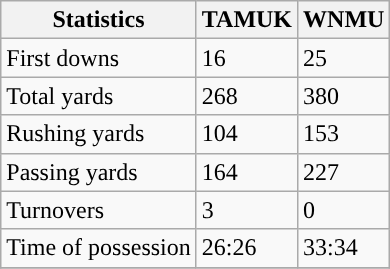<table class="wikitable">
<tr>
<th>Statistics</th>
<th>TAMUK</th>
<th>WNMU</th>
</tr>
<tr>
<td>First downs</td>
<td>16</td>
<td>25</td>
</tr>
<tr>
<td>Total yards</td>
<td>268</td>
<td>380</td>
</tr>
<tr>
<td>Rushing yards</td>
<td>104</td>
<td>153</td>
</tr>
<tr>
<td>Passing yards</td>
<td>164</td>
<td>227</td>
</tr>
<tr>
<td>Turnovers</td>
<td>3</td>
<td>0</td>
</tr>
<tr>
<td>Time of possession</td>
<td>26:26</td>
<td>33:34</td>
</tr>
<tr>
</tr>
</table>
